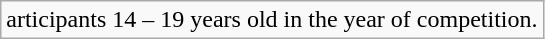<table class="wikitable">
<tr>
<td>articipants 14 – 19 years old in the year of competition.</td>
</tr>
</table>
